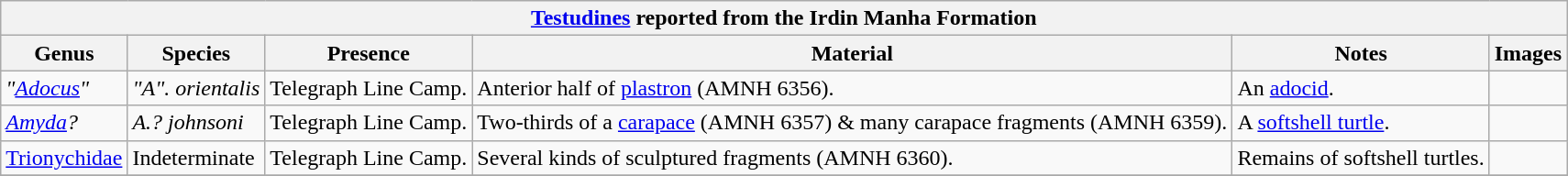<table class="wikitable" align="center">
<tr>
<th colspan="6" align="center"><strong><a href='#'>Testudines</a> reported from the Irdin Manha Formation</strong></th>
</tr>
<tr>
<th>Genus</th>
<th>Species</th>
<th>Presence</th>
<th><strong>Material</strong></th>
<th>Notes</th>
<th>Images</th>
</tr>
<tr>
<td><em>"<a href='#'>Adocus</a>"</em></td>
<td><em>"A". orientalis</em></td>
<td>Telegraph Line Camp.</td>
<td>Anterior half of <a href='#'>plastron</a> (AMNH 6356).</td>
<td>An <a href='#'>adocid</a>.</td>
<td></td>
</tr>
<tr>
<td><em><a href='#'>Amyda</a>?</em></td>
<td><em>A.? johnsoni</em></td>
<td>Telegraph Line Camp.</td>
<td>Two-thirds of a <a href='#'>carapace</a> (AMNH 6357) & many carapace fragments (AMNH 6359).</td>
<td>A <a href='#'>softshell turtle</a>.</td>
<td></td>
</tr>
<tr>
<td><a href='#'>Trionychidae</a></td>
<td>Indeterminate</td>
<td>Telegraph Line Camp.</td>
<td>Several kinds of sculptured fragments (AMNH 6360).</td>
<td>Remains of softshell turtles.</td>
<td></td>
</tr>
<tr>
</tr>
</table>
